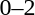<table style="text-align:center">
<tr>
<th width=200></th>
<th width=100></th>
<th width=200></th>
</tr>
<tr>
<td align=right></td>
<td>0–2</td>
<td align=left></td>
</tr>
<tr>
</tr>
</table>
